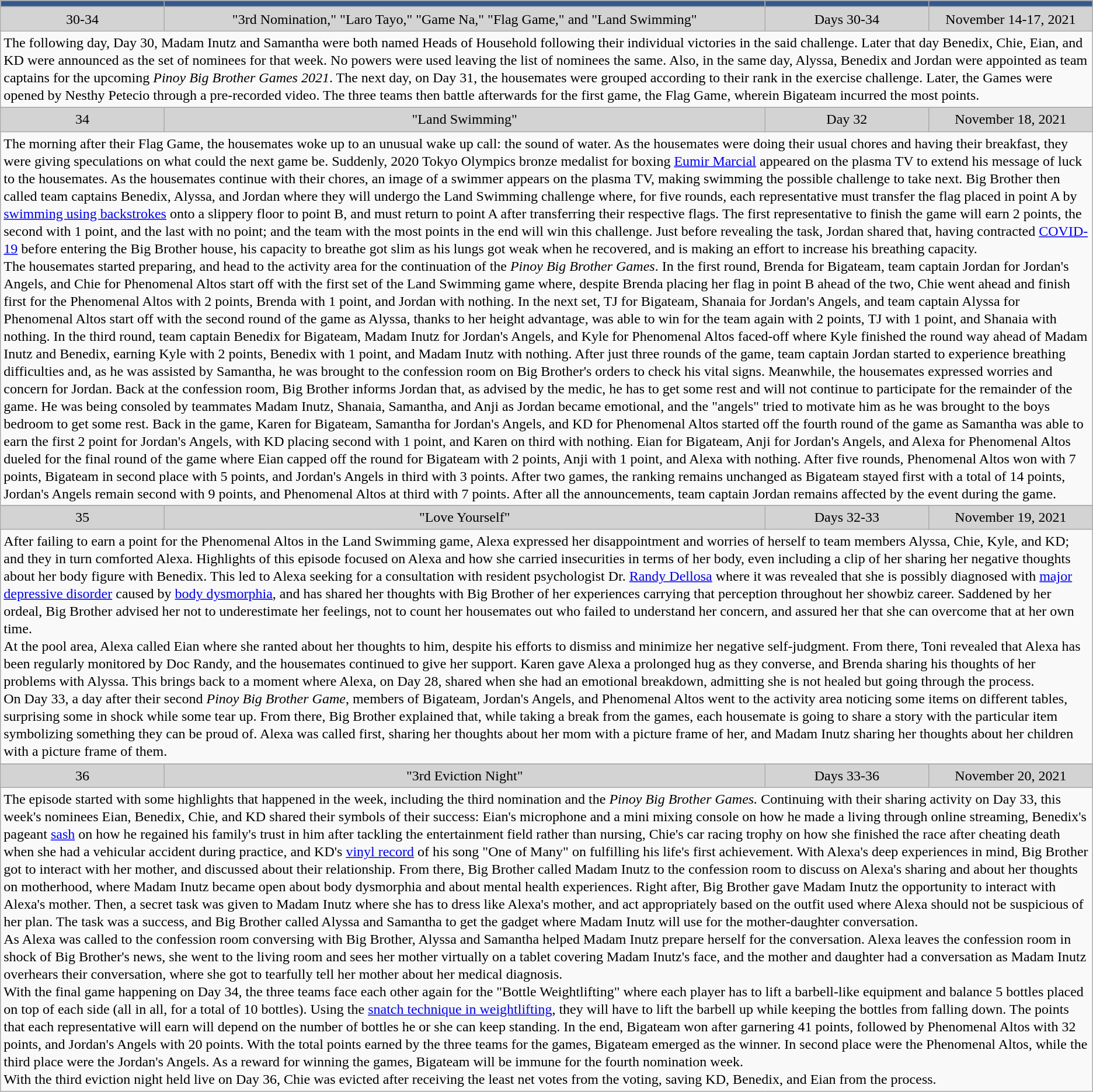<table class="wikitable sortable" style="font-size:100%; line-height:20px; text-align:center">
<tr>
<th width="15%" style="background:#34588F"></th>
<th width="55%" style="background:#34588F"></th>
<th width="15%" style="background:#34588F"></th>
<th width="15%" style="background:#34588F"></th>
</tr>
<tr style="background:lightgrey;">
<td>30-34</td>
<td>"3rd Nomination," "Laro Tayo," "Game Na," "Flag Game," and "Land Swimming"</td>
<td>Days 30-34</td>
<td>November 14-17, 2021</td>
</tr>
<tr>
<td colspan="4" align="left">The following day, Day 30, Madam Inutz and Samantha were both named Heads of Household following their individual victories in the said challenge. Later that day Benedix, Chie, Eian, and KD were announced as the set of nominees for that week. No powers were used leaving the list of nominees the same. Also, in the same day, Alyssa, Benedix and Jordan were appointed as team captains for the upcoming <em>Pinoy Big Brother Games 2021</em>. The next day, on Day 31, the housemates were grouped according to their rank in the exercise challenge. Later, the Games were opened by Nesthy Petecio through a pre-recorded video. The three teams then battle afterwards for the first game, the Flag Game, wherein Bigateam incurred the most points.</td>
</tr>
<tr>
</tr>
<tr style="background:lightgrey;">
<td>34</td>
<td>"Land Swimming"</td>
<td>Day 32</td>
<td>November 18, 2021</td>
</tr>
<tr>
<td colspan="4" align="left">The morning after their Flag Game, the housemates woke up to an unusual wake up call: the sound of water. As the housemates were doing their usual chores and having their breakfast, they were giving speculations on what could the next game be. Suddenly, 2020 Tokyo Olympics bronze medalist for boxing <a href='#'>Eumir Marcial</a> appeared on the plasma TV to extend his message of luck to the housemates. As the housemates continue with their chores, an image of a swimmer appears on the plasma TV, making swimming the possible challenge to take next. Big Brother then called team captains Benedix, Alyssa, and Jordan where they will undergo the Land Swimming challenge where, for five rounds, each representative must transfer the flag placed in point A by <a href='#'>swimming using backstrokes</a> onto a slippery floor to point B, and must return to point A after transferring their respective flags. The first representative to finish the game will earn 2 points, the second with 1 point, and the last with no point; and the team with the most points in the end will win this challenge. Just before revealing the task, Jordan shared that, having contracted <a href='#'>COVID-19</a> before entering the Big Brother house, his capacity to breathe got slim as his lungs got weak when he recovered, and is making an effort to increase his breathing capacity.<br>The housemates started preparing, and head to the activity area for the continuation of the <em>Pinoy Big Brother Games</em>. In the first round, Brenda for Bigateam, team captain Jordan for Jordan's Angels, and Chie for Phenomenal Altos start off with the first set of the Land Swimming game where, despite Brenda placing her flag in point B ahead of the two, Chie went ahead and finish first for the Phenomenal Altos with 2 points, Brenda with 1 point, and Jordan with nothing. In the next set, TJ for Bigateam, Shanaia for Jordan's Angels, and team captain Alyssa for Phenomenal Altos start off with the second round of the game as Alyssa, thanks to her height advantage, was able to win for the team again with 2 points, TJ with 1 point, and Shanaia with nothing. In the third round, team captain Benedix for Bigateam, Madam Inutz for Jordan's Angels, and Kyle for Phenomenal Altos faced-off where Kyle finished the round way ahead of Madam Inutz and Benedix, earning Kyle with 2 points, Benedix with 1 point, and Madam Inutz with nothing. After just three rounds of the game, team captain Jordan started to experience breathing difficulties and, as he was assisted by Samantha, he was brought to the confession room on Big Brother's orders to check his vital signs. Meanwhile, the housemates expressed worries and concern for Jordan. Back at the confession room, Big Brother informs Jordan that, as advised by the medic, he has to get some rest and will not continue to participate for the remainder of the game. He was being consoled by teammates Madam Inutz, Shanaia, Samantha, and Anji as Jordan became emotional, and the "angels" tried to motivate him as he was brought to the boys bedroom to get some rest. Back in the game, Karen for Bigateam, Samantha for Jordan's Angels, and KD for Phenomenal Altos started off the fourth round of the game as Samantha was able to earn the first 2 point for Jordan's Angels, with KD placing second with 1 point, and Karen on third with nothing. Eian for Bigateam, Anji for Jordan's Angels, and Alexa for Phenomenal Altos dueled for the final round of the game where Eian capped off the round for Bigateam with 2 points, Anji with 1 point, and Alexa with nothing. After five rounds, Phenomenal Altos won with 7 points, Bigateam in second place with 5 points, and Jordan's Angels in third with 3 points. After two games, the ranking remains unchanged as Bigateam stayed first with a total of 14 points, Jordan's Angels remain second with 9 points, and Phenomenal Altos at third with 7 points. After all the announcements, team captain Jordan remains affected by the event during the game.</td>
</tr>
<tr>
</tr>
<tr style="background:lightgrey;">
<td>35</td>
<td>"Love Yourself"</td>
<td>Days 32-33</td>
<td>November 19, 2021</td>
</tr>
<tr>
<td colspan="4" align="left">After failing to earn a point for the Phenomenal Altos in the Land Swimming game, Alexa expressed her disappointment and worries of herself to team members Alyssa, Chie, Kyle, and KD; and they in turn comforted Alexa. Highlights of this episode focused on Alexa and how she carried insecurities in terms of her body, even including a clip of her sharing her negative thoughts about her body figure with Benedix. This led to Alexa seeking for a consultation with resident psychologist Dr. <a href='#'>Randy Dellosa</a> where it was revealed that she is possibly diagnosed with <a href='#'>major depressive disorder</a> caused by <a href='#'>body dysmorphia</a>, and has shared her thoughts with Big Brother of her experiences carrying that perception throughout her showbiz career. Saddened by her ordeal, Big Brother advised her not to underestimate her feelings, not to count her housemates out who failed to understand her concern, and assured her that she can overcome that at her own time.<br>At the pool area, Alexa called Eian where she ranted about her thoughts to him, despite his efforts to dismiss and minimize her negative self-judgment. From there, Toni revealed that Alexa has been regularly monitored by Doc Randy, and the housemates continued to give her support. Karen gave Alexa a prolonged hug as they converse, and Brenda sharing his thoughts of her problems with Alyssa. This brings back to a moment where Alexa, on Day 28, shared when she had an emotional breakdown, admitting she is not healed but going through the process.<br>On Day 33, a day after their second <em>Pinoy Big Brother Game</em>, members of Bigateam, Jordan's Angels, and Phenomenal Altos went to the activity area noticing some items on different tables, surprising some in shock while some tear up. From there, Big Brother explained that, while taking a break from the games, each housemate is going to share a story with the particular item symbolizing something they can be proud of. Alexa was called first, sharing her thoughts about her mom with a picture frame of her, and Madam Inutz sharing her thoughts about her children with a picture frame of them.</td>
</tr>
<tr>
</tr>
<tr style="background:lightgrey;">
<td>36</td>
<td>"3rd Eviction Night"</td>
<td>Days 33-36</td>
<td>November 20, 2021</td>
</tr>
<tr>
<td colspan="4" align="left">The episode started with some highlights that happened in the week, including the third nomination and the <em>Pinoy Big Brother Games.</em> Continuing with their sharing activity on Day 33, this week's nominees Eian, Benedix, Chie, and KD shared their symbols of their success: Eian's microphone and a mini mixing console on how he made a living through online streaming, Benedix's pageant <a href='#'>sash</a> on how he regained his family's trust in him after tackling the entertainment field rather than nursing, Chie's car racing trophy on how she finished the race after cheating death when she had a vehicular accident during practice, and KD's <a href='#'>vinyl record</a> of his song "One of Many" on fulfilling his life's first achievement. With Alexa's deep experiences in mind, Big Brother got to interact with her mother, and discussed about their relationship. From there, Big Brother called Madam Inutz to the confession room to discuss on Alexa's sharing and about her thoughts on motherhood, where Madam Inutz became open about body dysmorphia and about mental health experiences. Right after, Big Brother gave Madam Inutz the opportunity to interact with Alexa's mother. Then, a secret task was given to Madam Inutz where she has to dress like Alexa's mother, and act appropriately based on the outfit used where Alexa should not be suspicious of her plan. The task was a success, and Big Brother called Alyssa and Samantha to get the gadget where Madam Inutz will use for the mother-daughter conversation.<br>As Alexa was called to the confession room conversing with Big Brother, Alyssa and Samantha helped Madam Inutz prepare herself for the conversation. Alexa leaves the confession room in shock of Big Brother's news, she went to the living room and sees her mother virtually on a tablet covering Madam Inutz's face, and the mother and daughter had a conversation as Madam Inutz overhears their conversation, where she got to tearfully tell her mother about her medical diagnosis.<br>With the final game happening on Day 34, the three teams face each other again for the "Bottle Weightlifting" where each player has to lift a barbell-like equipment and balance 5 bottles placed on top of each side (all in all, for a total of 10 bottles). Using the <a href='#'>snatch technique in weightlifting</a>, they will have to lift the barbell up while keeping the bottles from falling down. The points that each representative will earn will depend on the number of bottles he or she can keep standing. In the end, Bigateam won after garnering 41 points, followed by Phenomenal Altos with 32 points, and Jordan's Angels with 20 points. With the total points earned by the three teams for the games, Bigateam emerged as the winner. In second place were the Phenomenal Altos, while the third place were the Jordan's Angels. As a reward for winning the games, Bigateam will be immune for the fourth nomination week.<br>With the third eviction night held live on Day 36, Chie was evicted after receiving the least net votes from the voting, saving KD, Benedix, and Eian from the process.</td>
</tr>
</table>
